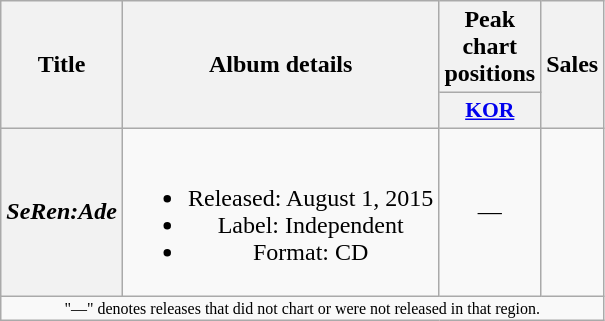<table class="wikitable plainrowheaders" style="text-align:center;">
<tr>
<th scope="col" rowspan="2">Title</th>
<th scope="col" rowspan="2">Album details</th>
<th scope="col">Peak chart positions</th>
<th scope="col" rowspan="2">Sales</th>
</tr>
<tr>
<th scope="col" style="width:3em;font-size:90%;"><a href='#'>KOR</a><br></th>
</tr>
<tr>
<th scope="row"><em>SeRen:Ade</em></th>
<td><br><ul><li>Released: August 1, 2015</li><li>Label: Independent</li><li>Format: CD</li></ul></td>
<td>—</td>
<td></td>
</tr>
<tr>
<td colspan="6" style="font-size:8pt">"—" denotes releases that did not chart or were not released in that region.</td>
</tr>
</table>
